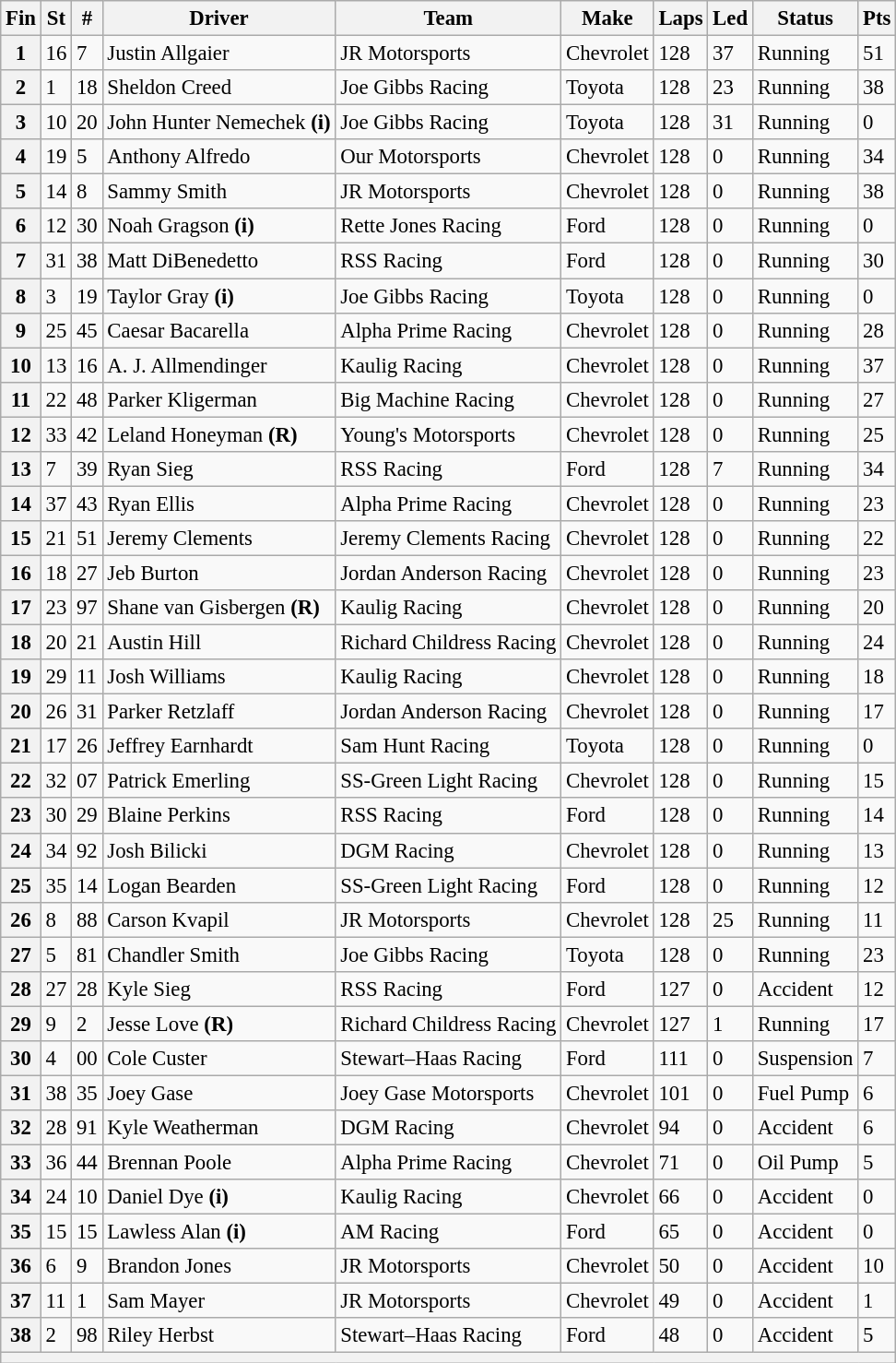<table class="wikitable" style="font-size:95%">
<tr>
<th>Fin</th>
<th>St</th>
<th>#</th>
<th>Driver</th>
<th>Team</th>
<th>Make</th>
<th>Laps</th>
<th>Led</th>
<th>Status</th>
<th>Pts</th>
</tr>
<tr>
<th>1</th>
<td>16</td>
<td>7</td>
<td>Justin Allgaier</td>
<td>JR Motorsports</td>
<td>Chevrolet</td>
<td>128</td>
<td>37</td>
<td>Running</td>
<td>51</td>
</tr>
<tr>
<th>2</th>
<td>1</td>
<td>18</td>
<td>Sheldon Creed</td>
<td>Joe Gibbs Racing</td>
<td>Toyota</td>
<td>128</td>
<td>23</td>
<td>Running</td>
<td>38</td>
</tr>
<tr>
<th>3</th>
<td>10</td>
<td>20</td>
<td>John Hunter Nemechek <strong>(i)</strong></td>
<td>Joe Gibbs Racing</td>
<td>Toyota</td>
<td>128</td>
<td>31</td>
<td>Running</td>
<td>0</td>
</tr>
<tr>
<th>4</th>
<td>19</td>
<td>5</td>
<td>Anthony Alfredo</td>
<td>Our Motorsports</td>
<td>Chevrolet</td>
<td>128</td>
<td>0</td>
<td>Running</td>
<td>34</td>
</tr>
<tr>
<th>5</th>
<td>14</td>
<td>8</td>
<td>Sammy Smith</td>
<td>JR Motorsports</td>
<td>Chevrolet</td>
<td>128</td>
<td>0</td>
<td>Running</td>
<td>38</td>
</tr>
<tr>
<th>6</th>
<td>12</td>
<td>30</td>
<td>Noah Gragson <strong>(i)</strong></td>
<td>Rette Jones Racing</td>
<td>Ford</td>
<td>128</td>
<td>0</td>
<td>Running</td>
<td>0</td>
</tr>
<tr>
<th>7</th>
<td>31</td>
<td>38</td>
<td>Matt DiBenedetto</td>
<td>RSS Racing</td>
<td>Ford</td>
<td>128</td>
<td>0</td>
<td>Running</td>
<td>30</td>
</tr>
<tr>
<th>8</th>
<td>3</td>
<td>19</td>
<td>Taylor Gray <strong>(i)</strong></td>
<td>Joe Gibbs Racing</td>
<td>Toyota</td>
<td>128</td>
<td>0</td>
<td>Running</td>
<td>0</td>
</tr>
<tr>
<th>9</th>
<td>25</td>
<td>45</td>
<td>Caesar Bacarella</td>
<td>Alpha Prime Racing</td>
<td>Chevrolet</td>
<td>128</td>
<td>0</td>
<td>Running</td>
<td>28</td>
</tr>
<tr>
<th>10</th>
<td>13</td>
<td>16</td>
<td>A. J. Allmendinger</td>
<td>Kaulig Racing</td>
<td>Chevrolet</td>
<td>128</td>
<td>0</td>
<td>Running</td>
<td>37</td>
</tr>
<tr>
<th>11</th>
<td>22</td>
<td>48</td>
<td>Parker Kligerman</td>
<td>Big Machine Racing</td>
<td>Chevrolet</td>
<td>128</td>
<td>0</td>
<td>Running</td>
<td>27</td>
</tr>
<tr>
<th>12</th>
<td>33</td>
<td>42</td>
<td>Leland Honeyman <strong>(R)</strong></td>
<td>Young's Motorsports</td>
<td>Chevrolet</td>
<td>128</td>
<td>0</td>
<td>Running</td>
<td>25</td>
</tr>
<tr>
<th>13</th>
<td>7</td>
<td>39</td>
<td>Ryan Sieg</td>
<td>RSS Racing</td>
<td>Ford</td>
<td>128</td>
<td>7</td>
<td>Running</td>
<td>34</td>
</tr>
<tr>
<th>14</th>
<td>37</td>
<td>43</td>
<td>Ryan Ellis</td>
<td>Alpha Prime Racing</td>
<td>Chevrolet</td>
<td>128</td>
<td>0</td>
<td>Running</td>
<td>23</td>
</tr>
<tr>
<th>15</th>
<td>21</td>
<td>51</td>
<td>Jeremy Clements</td>
<td>Jeremy Clements Racing</td>
<td>Chevrolet</td>
<td>128</td>
<td>0</td>
<td>Running</td>
<td>22</td>
</tr>
<tr>
<th>16</th>
<td>18</td>
<td>27</td>
<td>Jeb Burton</td>
<td>Jordan Anderson Racing</td>
<td>Chevrolet</td>
<td>128</td>
<td>0</td>
<td>Running</td>
<td>23</td>
</tr>
<tr>
<th>17</th>
<td>23</td>
<td>97</td>
<td>Shane van Gisbergen <strong>(R)</strong></td>
<td>Kaulig Racing</td>
<td>Chevrolet</td>
<td>128</td>
<td>0</td>
<td>Running</td>
<td>20</td>
</tr>
<tr>
<th>18</th>
<td>20</td>
<td>21</td>
<td>Austin Hill</td>
<td>Richard Childress Racing</td>
<td>Chevrolet</td>
<td>128</td>
<td>0</td>
<td>Running</td>
<td>24</td>
</tr>
<tr>
<th>19</th>
<td>29</td>
<td>11</td>
<td>Josh Williams</td>
<td>Kaulig Racing</td>
<td>Chevrolet</td>
<td>128</td>
<td>0</td>
<td>Running</td>
<td>18</td>
</tr>
<tr>
<th>20</th>
<td>26</td>
<td>31</td>
<td>Parker Retzlaff</td>
<td>Jordan Anderson Racing</td>
<td>Chevrolet</td>
<td>128</td>
<td>0</td>
<td>Running</td>
<td>17</td>
</tr>
<tr>
<th>21</th>
<td>17</td>
<td>26</td>
<td>Jeffrey Earnhardt</td>
<td>Sam Hunt Racing</td>
<td>Toyota</td>
<td>128</td>
<td>0</td>
<td>Running</td>
<td>0</td>
</tr>
<tr>
<th>22</th>
<td>32</td>
<td>07</td>
<td>Patrick Emerling</td>
<td>SS-Green Light Racing</td>
<td>Chevrolet</td>
<td>128</td>
<td>0</td>
<td>Running</td>
<td>15</td>
</tr>
<tr>
<th>23</th>
<td>30</td>
<td>29</td>
<td>Blaine Perkins</td>
<td>RSS Racing</td>
<td>Ford</td>
<td>128</td>
<td>0</td>
<td>Running</td>
<td>14</td>
</tr>
<tr>
<th>24</th>
<td>34</td>
<td>92</td>
<td>Josh Bilicki</td>
<td>DGM Racing</td>
<td>Chevrolet</td>
<td>128</td>
<td>0</td>
<td>Running</td>
<td>13</td>
</tr>
<tr>
<th>25</th>
<td>35</td>
<td>14</td>
<td>Logan Bearden</td>
<td>SS-Green Light Racing</td>
<td>Ford</td>
<td>128</td>
<td>0</td>
<td>Running</td>
<td>12</td>
</tr>
<tr>
<th>26</th>
<td>8</td>
<td>88</td>
<td>Carson Kvapil</td>
<td>JR Motorsports</td>
<td>Chevrolet</td>
<td>128</td>
<td>25</td>
<td>Running</td>
<td>11</td>
</tr>
<tr>
<th>27</th>
<td>5</td>
<td>81</td>
<td>Chandler Smith</td>
<td>Joe Gibbs Racing</td>
<td>Toyota</td>
<td>128</td>
<td>0</td>
<td>Running</td>
<td>23</td>
</tr>
<tr>
<th>28</th>
<td>27</td>
<td>28</td>
<td>Kyle Sieg</td>
<td>RSS Racing</td>
<td>Ford</td>
<td>127</td>
<td>0</td>
<td>Accident</td>
<td>12</td>
</tr>
<tr>
<th>29</th>
<td>9</td>
<td>2</td>
<td>Jesse Love <strong>(R)</strong></td>
<td>Richard Childress Racing</td>
<td>Chevrolet</td>
<td>127</td>
<td>1</td>
<td>Running</td>
<td>17</td>
</tr>
<tr>
<th>30</th>
<td>4</td>
<td>00</td>
<td>Cole Custer</td>
<td>Stewart–Haas Racing</td>
<td>Ford</td>
<td>111</td>
<td>0</td>
<td>Suspension</td>
<td>7</td>
</tr>
<tr>
<th>31</th>
<td>38</td>
<td>35</td>
<td>Joey Gase</td>
<td>Joey Gase Motorsports</td>
<td>Chevrolet</td>
<td>101</td>
<td>0</td>
<td>Fuel Pump</td>
<td>6</td>
</tr>
<tr>
<th>32</th>
<td>28</td>
<td>91</td>
<td>Kyle Weatherman</td>
<td>DGM Racing</td>
<td>Chevrolet</td>
<td>94</td>
<td>0</td>
<td>Accident</td>
<td>6</td>
</tr>
<tr>
<th>33</th>
<td>36</td>
<td>44</td>
<td>Brennan Poole</td>
<td>Alpha Prime Racing</td>
<td>Chevrolet</td>
<td>71</td>
<td>0</td>
<td>Oil Pump</td>
<td>5</td>
</tr>
<tr>
<th>34</th>
<td>24</td>
<td>10</td>
<td>Daniel Dye <strong>(i)</strong></td>
<td>Kaulig Racing</td>
<td>Chevrolet</td>
<td>66</td>
<td>0</td>
<td>Accident</td>
<td>0</td>
</tr>
<tr>
<th>35</th>
<td>15</td>
<td>15</td>
<td>Lawless Alan <strong>(i)</strong></td>
<td>AM Racing</td>
<td>Ford</td>
<td>65</td>
<td>0</td>
<td>Accident</td>
<td>0</td>
</tr>
<tr>
<th>36</th>
<td>6</td>
<td>9</td>
<td>Brandon Jones</td>
<td>JR Motorsports</td>
<td>Chevrolet</td>
<td>50</td>
<td>0</td>
<td>Accident</td>
<td>10</td>
</tr>
<tr>
<th>37</th>
<td>11</td>
<td>1</td>
<td>Sam Mayer</td>
<td>JR Motorsports</td>
<td>Chevrolet</td>
<td>49</td>
<td>0</td>
<td>Accident</td>
<td>1</td>
</tr>
<tr>
<th>38</th>
<td>2</td>
<td>98</td>
<td>Riley Herbst</td>
<td>Stewart–Haas Racing</td>
<td>Ford</td>
<td>48</td>
<td>0</td>
<td>Accident</td>
<td>5</td>
</tr>
<tr>
<th colspan="10"></th>
</tr>
</table>
